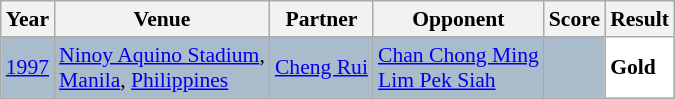<table class="sortable wikitable" style="font-size: 90%;">
<tr>
<th>Year</th>
<th>Venue</th>
<th>Partner</th>
<th>Opponent</th>
<th>Score</th>
<th>Result</th>
</tr>
<tr style="background:#AABBCC">
<td align="center"><a href='#'>1997</a></td>
<td align="left"><a href='#'>Ninoy Aquino Stadium</a>,<br><a href='#'>Manila</a>, <a href='#'>Philippines</a></td>
<td align="left"> <a href='#'>Cheng Rui</a></td>
<td align="left"> <a href='#'>Chan Chong Ming</a> <br>  <a href='#'>Lim Pek Siah</a></td>
<td align="left"></td>
<td style="text-align:left; background:white"> <strong>Gold</strong></td>
</tr>
</table>
